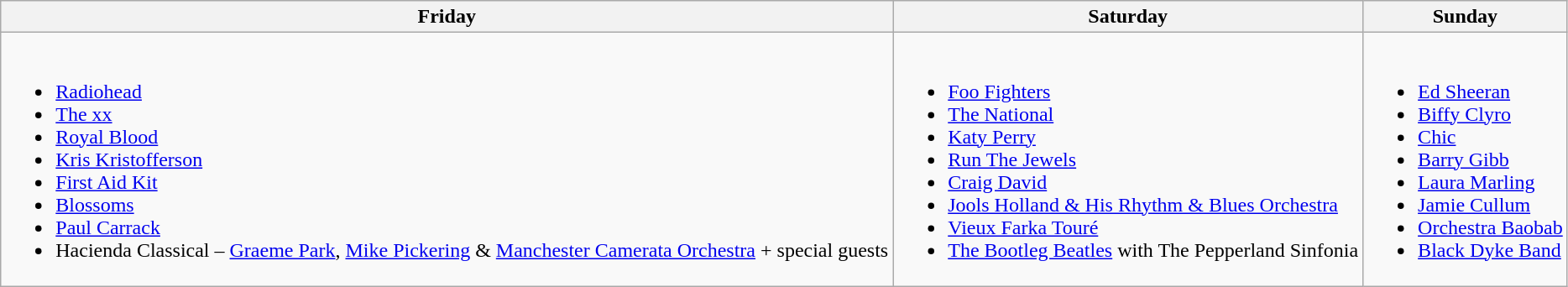<table class="wikitable">
<tr>
<th>Friday</th>
<th>Saturday</th>
<th>Sunday</th>
</tr>
<tr valign="top">
<td><br><ul><li><a href='#'>Radiohead</a></li><li><a href='#'>The xx</a></li><li><a href='#'>Royal Blood</a></li><li><a href='#'>Kris Kristofferson</a></li><li><a href='#'>First Aid Kit</a></li><li><a href='#'>Blossoms</a></li><li><a href='#'>Paul Carrack</a></li><li>Hacienda Classical – <a href='#'>Graeme Park</a>, <a href='#'>Mike Pickering</a> & <a href='#'>Manchester Camerata Orchestra</a> + special guests</li></ul></td>
<td><br><ul><li><a href='#'>Foo Fighters</a></li><li><a href='#'>The National</a></li><li><a href='#'>Katy Perry</a></li><li><a href='#'>Run The Jewels</a></li><li><a href='#'>Craig David</a></li><li><a href='#'>Jools Holland & His Rhythm & Blues Orchestra</a></li><li><a href='#'>Vieux Farka Touré</a></li><li><a href='#'>The Bootleg Beatles</a> with The Pepperland Sinfonia</li></ul></td>
<td><br><ul><li><a href='#'>Ed Sheeran</a></li><li><a href='#'>Biffy Clyro</a></li><li><a href='#'>Chic</a></li><li><a href='#'>Barry Gibb</a></li><li><a href='#'>Laura Marling</a></li><li><a href='#'>Jamie Cullum</a></li><li><a href='#'>Orchestra Baobab</a></li><li><a href='#'>Black Dyke Band</a></li></ul></td>
</tr>
</table>
